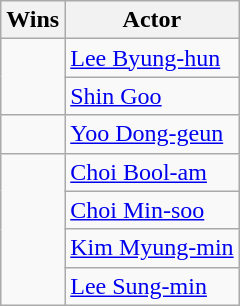<table class="wikitable">
<tr>
<th>Wins</th>
<th>Actor</th>
</tr>
<tr>
<td rowspan="2"></td>
<td><a href='#'>Lee Byung-hun</a></td>
</tr>
<tr>
<td><a href='#'>Shin Goo</a></td>
</tr>
<tr>
<td></td>
<td><a href='#'>Yoo Dong-geun</a></td>
</tr>
<tr>
<td rowspan="4"></td>
<td><a href='#'>Choi Bool-am</a></td>
</tr>
<tr>
<td><a href='#'>Choi Min-soo</a></td>
</tr>
<tr>
<td><a href='#'>Kim Myung-min</a></td>
</tr>
<tr>
<td><a href='#'>Lee Sung-min</a></td>
</tr>
</table>
